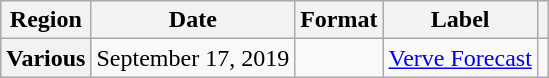<table class="wikitable plainrowheaders">
<tr>
<th scope="col">Region</th>
<th scope="col">Date</th>
<th scope="col">Format</th>
<th scope="col">Label</th>
<th scope="col"></th>
</tr>
<tr>
<th scope="row">Various</th>
<td>September 17, 2019</td>
<td></td>
<td><a href='#'>Verve Forecast</a></td>
<td style="text-align:center;"></td>
</tr>
</table>
